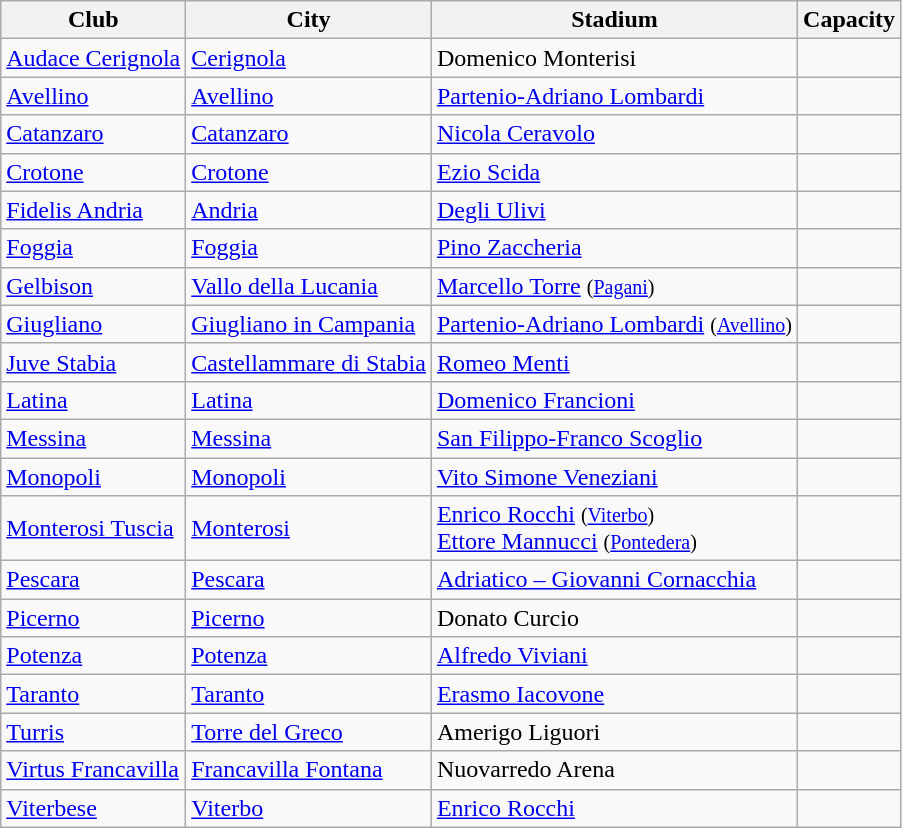<table class="wikitable sortable">
<tr>
<th>Club</th>
<th>City</th>
<th>Stadium</th>
<th>Capacity</th>
</tr>
<tr>
<td><a href='#'>Audace Cerignola</a></td>
<td><a href='#'>Cerignola</a></td>
<td>Domenico Monterisi</td>
<td></td>
</tr>
<tr>
<td><a href='#'>Avellino</a></td>
<td><a href='#'>Avellino</a></td>
<td><a href='#'>Partenio-Adriano Lombardi</a></td>
<td></td>
</tr>
<tr>
<td><a href='#'>Catanzaro</a></td>
<td><a href='#'>Catanzaro</a></td>
<td><a href='#'>Nicola Ceravolo</a></td>
<td></td>
</tr>
<tr>
<td><a href='#'>Crotone</a></td>
<td><a href='#'>Crotone</a></td>
<td><a href='#'>Ezio Scida</a></td>
<td></td>
</tr>
<tr>
<td><a href='#'>Fidelis Andria</a></td>
<td><a href='#'>Andria</a></td>
<td><a href='#'>Degli Ulivi</a></td>
<td></td>
</tr>
<tr>
<td><a href='#'>Foggia</a></td>
<td><a href='#'>Foggia</a></td>
<td><a href='#'>Pino Zaccheria</a></td>
<td></td>
</tr>
<tr>
<td><a href='#'>Gelbison</a></td>
<td><a href='#'>Vallo della Lucania</a></td>
<td><a href='#'>Marcello Torre</a> <small>(<a href='#'>Pagani</a>)</small></td>
<td></td>
</tr>
<tr>
<td><a href='#'>Giugliano</a></td>
<td><a href='#'>Giugliano in Campania</a></td>
<td><a href='#'>Partenio-Adriano Lombardi</a> <small>(<a href='#'>Avellino</a>)</small></td>
<td></td>
</tr>
<tr>
<td><a href='#'>Juve Stabia</a></td>
<td><a href='#'>Castellammare di Stabia</a></td>
<td><a href='#'>Romeo Menti</a></td>
<td></td>
</tr>
<tr>
<td><a href='#'>Latina</a></td>
<td><a href='#'>Latina</a></td>
<td><a href='#'>Domenico Francioni</a></td>
<td></td>
</tr>
<tr>
<td><a href='#'>Messina</a></td>
<td><a href='#'>Messina</a></td>
<td><a href='#'>San Filippo-Franco Scoglio</a></td>
<td></td>
</tr>
<tr>
<td><a href='#'>Monopoli</a></td>
<td><a href='#'>Monopoli</a></td>
<td><a href='#'>Vito Simone Veneziani</a></td>
<td></td>
</tr>
<tr>
<td><a href='#'>Monterosi Tuscia</a></td>
<td><a href='#'>Monterosi</a></td>
<td><a href='#'>Enrico Rocchi</a> <small>(<a href='#'>Viterbo</a>)</small><br><a href='#'>Ettore Mannucci</a> <small>(<a href='#'>Pontedera</a>)</small></td>
<td><br></td>
</tr>
<tr>
<td><a href='#'>Pescara</a></td>
<td><a href='#'>Pescara</a></td>
<td><a href='#'>Adriatico – Giovanni Cornacchia</a></td>
<td></td>
</tr>
<tr>
<td><a href='#'>Picerno</a></td>
<td><a href='#'>Picerno</a></td>
<td>Donato Curcio</td>
<td></td>
</tr>
<tr>
<td><a href='#'>Potenza</a></td>
<td><a href='#'>Potenza</a></td>
<td><a href='#'>Alfredo Viviani</a></td>
<td></td>
</tr>
<tr>
<td><a href='#'>Taranto</a></td>
<td><a href='#'>Taranto</a></td>
<td><a href='#'>Erasmo Iacovone</a></td>
<td></td>
</tr>
<tr>
<td><a href='#'>Turris</a></td>
<td><a href='#'>Torre del Greco</a></td>
<td>Amerigo Liguori</td>
<td></td>
</tr>
<tr>
<td><a href='#'>Virtus Francavilla</a></td>
<td><a href='#'>Francavilla Fontana</a></td>
<td>Nuovarredo Arena</td>
<td></td>
</tr>
<tr>
<td><a href='#'>Viterbese</a></td>
<td><a href='#'>Viterbo</a></td>
<td><a href='#'>Enrico Rocchi</a></td>
<td></td>
</tr>
</table>
